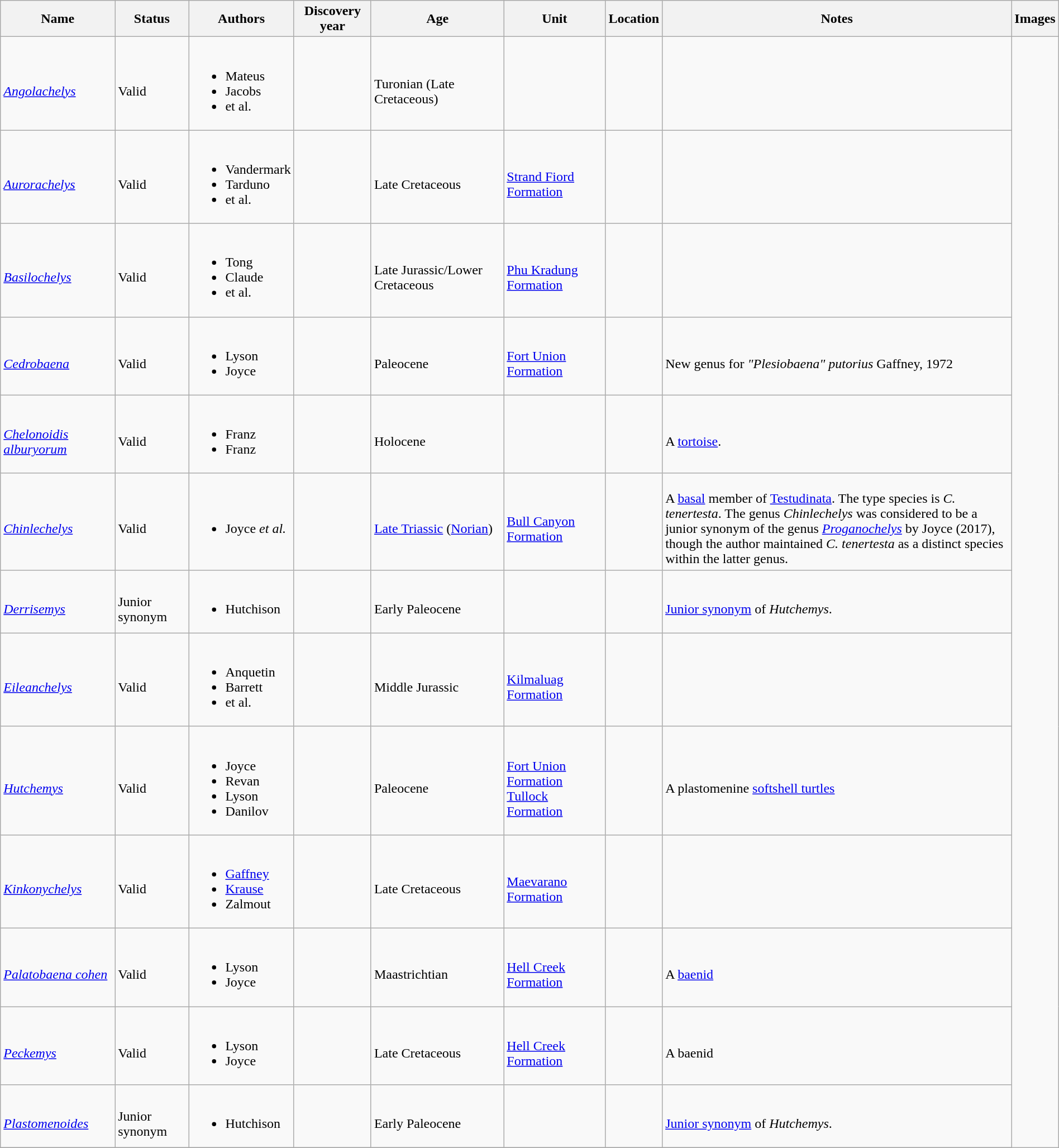<table class="wikitable sortable" align="center" width="100%">
<tr>
<th>Name</th>
<th>Status</th>
<th>Authors</th>
<th>Discovery year</th>
<th>Age</th>
<th>Unit</th>
<th>Location</th>
<th width="33%" class="unsortable">Notes</th>
<th class="unsortable">Images</th>
</tr>
<tr>
<td><br><em><a href='#'>Angolachelys</a></em></td>
<td><br>Valid</td>
<td><br><ul><li>Mateus</li><li>Jacobs</li><li>et al.</li></ul></td>
<td></td>
<td><br>Turonian (Late Cretaceous)</td>
<td></td>
<td><br></td>
<td></td>
<td rowspan="99"></td>
</tr>
<tr>
<td><br><em><a href='#'>Aurorachelys</a></em></td>
<td><br>Valid</td>
<td><br><ul><li>Vandermark</li><li>Tarduno</li><li>et al.</li></ul></td>
<td></td>
<td><br>Late Cretaceous</td>
<td><br><a href='#'>Strand Fiord Formation</a></td>
<td><br></td>
<td></td>
</tr>
<tr>
<td><br><em><a href='#'>Basilochelys</a></em></td>
<td><br>Valid</td>
<td><br><ul><li>Tong</li><li>Claude</li><li>et al.</li></ul></td>
<td></td>
<td><br>Late Jurassic/Lower Cretaceous</td>
<td><br><a href='#'>Phu Kradung Formation</a></td>
<td><br></td>
<td></td>
</tr>
<tr>
<td><br><em><a href='#'>Cedrobaena</a></em></td>
<td><br>Valid</td>
<td><br><ul><li>Lyson</li><li>Joyce</li></ul></td>
<td></td>
<td><br>Paleocene</td>
<td><br><a href='#'>Fort Union Formation</a></td>
<td><br></td>
<td><br>New genus for <em>"Plesiobaena" putorius</em> Gaffney, 1972</td>
</tr>
<tr>
<td><br><em><a href='#'>Chelonoidis alburyorum</a></em></td>
<td><br>Valid</td>
<td><br><ul><li>Franz</li><li>Franz</li></ul></td>
<td></td>
<td><br>Holocene</td>
<td></td>
<td><br></td>
<td><br>A <a href='#'>tortoise</a>.</td>
</tr>
<tr>
<td><br><em><a href='#'>Chinlechelys</a></em></td>
<td><br>Valid</td>
<td><br><ul><li>Joyce <em>et al.</em></li></ul></td>
<td></td>
<td><br><a href='#'>Late Triassic</a> (<a href='#'>Norian</a>)</td>
<td><br><a href='#'>Bull Canyon Formation</a></td>
<td><br></td>
<td><br>A <a href='#'>basal</a> member of <a href='#'>Testudinata</a>. The type species is <em>C. tenertesta</em>. The genus <em>Chinlechelys</em> was considered to be a junior synonym of the genus <em><a href='#'>Proganochelys</a></em> by Joyce (2017), though the author maintained <em>C. tenertesta</em> as a distinct species within the latter genus.</td>
</tr>
<tr>
<td><br><em><a href='#'>Derrisemys</a></em></td>
<td><br>Junior synonym</td>
<td><br><ul><li>Hutchison</li></ul></td>
<td></td>
<td><br>Early Paleocene</td>
<td></td>
<td><br></td>
<td><br><a href='#'>Junior synonym</a> of <em>Hutchemys</em>.</td>
</tr>
<tr>
<td><br><em><a href='#'>Eileanchelys</a></em></td>
<td><br>Valid</td>
<td><br><ul><li>Anquetin</li><li>Barrett</li><li>et al.</li></ul></td>
<td></td>
<td><br>Middle Jurassic</td>
<td><br><a href='#'>Kilmaluag Formation</a></td>
<td><br></td>
<td></td>
</tr>
<tr>
<td><br><em><a href='#'>Hutchemys</a></em></td>
<td><br>Valid</td>
<td><br><ul><li>Joyce</li><li>Revan</li><li>Lyson</li><li>Danilov</li></ul></td>
<td></td>
<td><br>Paleocene</td>
<td><br><a href='#'>Fort Union Formation</a> <br> <a href='#'>Tullock Formation</a></td>
<td><br></td>
<td><br>A plastomenine <a href='#'>softshell turtles</a></td>
</tr>
<tr>
<td><br><em><a href='#'>Kinkonychelys</a></em></td>
<td><br>Valid</td>
<td><br><ul><li><a href='#'>Gaffney</a></li><li><a href='#'>Krause</a></li><li>Zalmout</li></ul></td>
<td></td>
<td><br>Late Cretaceous</td>
<td><br><a href='#'>Maevarano Formation</a></td>
<td><br></td>
<td></td>
</tr>
<tr>
<td><br><em><a href='#'>Palatobaena cohen</a></em></td>
<td><br>Valid</td>
<td><br><ul><li>Lyson</li><li>Joyce</li></ul></td>
<td></td>
<td><br>Maastrichtian</td>
<td><br><a href='#'>Hell Creek Formation</a></td>
<td><br></td>
<td><br>A <a href='#'>baenid</a></td>
</tr>
<tr>
<td><br><em><a href='#'>Peckemys</a></em></td>
<td><br>Valid</td>
<td><br><ul><li>Lyson</li><li>Joyce</li></ul></td>
<td></td>
<td><br>Late Cretaceous</td>
<td><br><a href='#'>Hell Creek Formation</a></td>
<td><br></td>
<td><br>A baenid</td>
</tr>
<tr>
<td><br><em><a href='#'>Plastomenoides</a></em></td>
<td><br>Junior synonym</td>
<td><br><ul><li>Hutchison</li></ul></td>
<td></td>
<td><br>Early Paleocene</td>
<td></td>
<td><br></td>
<td><br><a href='#'>Junior synonym</a> of <em>Hutchemys</em>.</td>
</tr>
<tr>
</tr>
</table>
